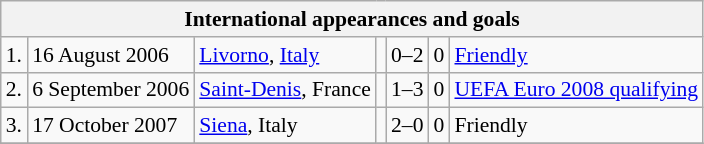<table class="wikitable collapsible" style="font-size:90%">
<tr>
<th colspan=7>International appearances and goals</th>
</tr>
<tr>
<td>1.</td>
<td>16 August 2006</td>
<td><a href='#'>Livorno</a>, <a href='#'>Italy</a></td>
<td></td>
<td>0–2</td>
<td>0</td>
<td><a href='#'>Friendly</a></td>
</tr>
<tr>
<td>2.</td>
<td>6 September 2006</td>
<td><a href='#'>Saint-Denis</a>, France</td>
<td></td>
<td>1–3</td>
<td>0</td>
<td><a href='#'>UEFA Euro 2008 qualifying</a></td>
</tr>
<tr>
<td>3.</td>
<td>17 October 2007</td>
<td><a href='#'>Siena</a>, Italy</td>
<td></td>
<td>2–0</td>
<td>0</td>
<td>Friendly</td>
</tr>
<tr>
</tr>
</table>
